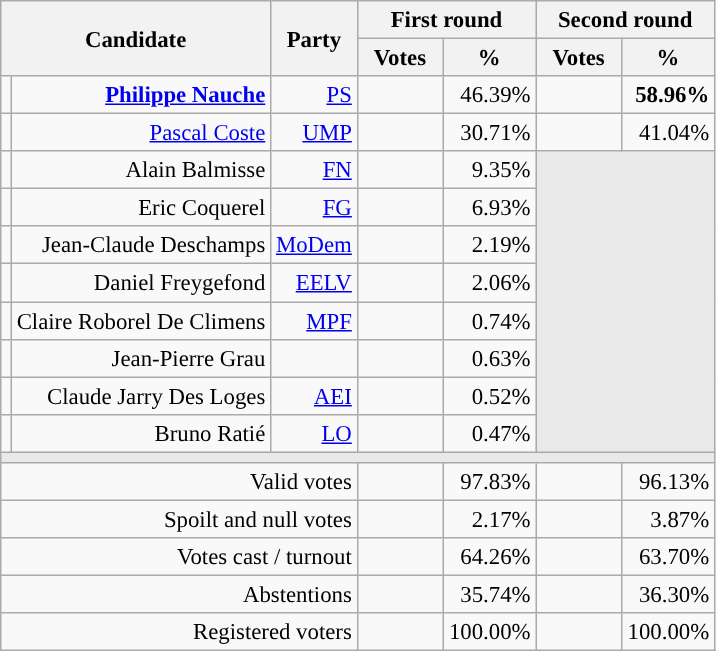<table class="wikitable" style="text-align:right;font-size:95%;">
<tr>
<th colspan="2" rowspan="2">Candidate</th>
<th colspan="1" rowspan="2">Party</th>
<th colspan="2">First round</th>
<th colspan="2">Second round</th>
</tr>
<tr>
<th style="width:50px;">Votes</th>
<th style="width:55px;">%</th>
<th style="width:50px;">Votes</th>
<th style="width:55px;">%</th>
</tr>
<tr>
<td style="color:inherit;background-color:"></td>
<td><strong><a href='#'>Philippe Nauche</a></strong></td>
<td><a href='#'>PS</a></td>
<td></td>
<td>46.39%</td>
<td><strong></strong></td>
<td><strong>58.96%</strong></td>
</tr>
<tr>
<td style="color:inherit;background-color:"></td>
<td><a href='#'>Pascal Coste</a></td>
<td><a href='#'>UMP</a></td>
<td></td>
<td>30.71%</td>
<td></td>
<td>41.04%</td>
</tr>
<tr>
<td style="color:inherit;background-color:"></td>
<td>Alain Balmisse</td>
<td><a href='#'>FN</a></td>
<td></td>
<td>9.35%</td>
<td colspan="7" rowspan="8" style="background-color:#E9E9E9;"></td>
</tr>
<tr>
<td style="color:inherit;background-color:"></td>
<td>Eric Coquerel</td>
<td><a href='#'>FG</a></td>
<td></td>
<td>6.93%</td>
</tr>
<tr>
<td style="color:inherit;background-color:"></td>
<td>Jean-Claude Deschamps</td>
<td><a href='#'>MoDem</a></td>
<td></td>
<td>2.19%</td>
</tr>
<tr>
<td style="color:inherit;background-color:"></td>
<td>Daniel Freygefond</td>
<td><a href='#'>EELV</a></td>
<td></td>
<td>2.06%</td>
</tr>
<tr>
<td style="color:inherit;background-color:"></td>
<td>Claire Roborel De Climens</td>
<td><a href='#'>MPF</a></td>
<td></td>
<td>0.74%</td>
</tr>
<tr>
<td style="background-color:;"></td>
<td>Jean-Pierre Grau</td>
<td></td>
<td></td>
<td>0.63%</td>
</tr>
<tr>
<td style="color:inherit;background-color:"></td>
<td>Claude Jarry Des Loges</td>
<td><a href='#'>AEI</a></td>
<td></td>
<td>0.52%</td>
</tr>
<tr>
<td style="color:inherit;background-color:"></td>
<td>Bruno Ratié</td>
<td><a href='#'>LO</a></td>
<td></td>
<td>0.47%</td>
</tr>
<tr>
<td colspan="7" style="background-color:#E9E9E9;"></td>
</tr>
<tr>
<td colspan="3">Valid votes</td>
<td></td>
<td>97.83%</td>
<td></td>
<td>96.13%</td>
</tr>
<tr>
<td colspan="3">Spoilt and null votes</td>
<td></td>
<td>2.17%</td>
<td></td>
<td>3.87%</td>
</tr>
<tr>
<td colspan="3">Votes cast / turnout</td>
<td></td>
<td>64.26%</td>
<td></td>
<td>63.70%</td>
</tr>
<tr>
<td colspan="3">Abstentions</td>
<td></td>
<td>35.74%</td>
<td></td>
<td>36.30%</td>
</tr>
<tr>
<td colspan="3">Registered voters</td>
<td></td>
<td>100.00%</td>
<td></td>
<td>100.00%</td>
</tr>
</table>
